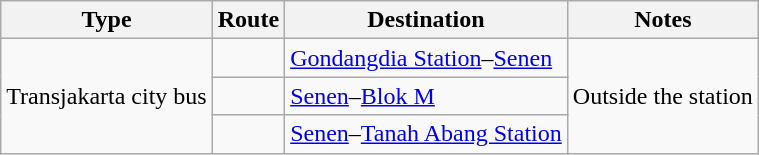<table class="wikitable">
<tr>
<th>Type</th>
<th>Route</th>
<th>Destination</th>
<th>Notes</th>
</tr>
<tr>
<td rowspan="3">Transjakarta city bus</td>
<td></td>
<td><a href='#'>Gondangdia Station</a>–<a href='#'>Senen</a></td>
<td rowspan="3">Outside the station</td>
</tr>
<tr>
<td></td>
<td><a href='#'>Senen</a>–<a href='#'>Blok M</a></td>
</tr>
<tr>
<td></td>
<td><a href='#'>Senen</a>–<a href='#'>Tanah Abang Station</a></td>
</tr>
</table>
